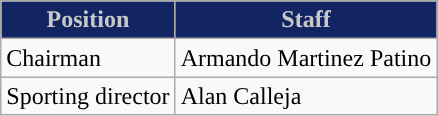<table class="wikitable">
<tr>
<th style=background-color:#122562;color:#c8c8c8>Position</th>
<th style=background-color:#122562;color:#c8c8c8>Staff</th>
</tr>
<tr>
<td>Chairman</td>
<td> Armando Martinez Patino</td>
</tr>
<tr>
<td>Sporting director</td>
<td> Alan Calleja</td>
</tr>
</table>
